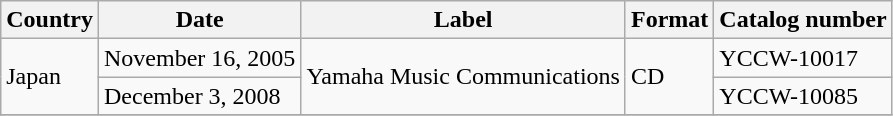<table class="wikitable">
<tr>
<th>Country</th>
<th>Date</th>
<th>Label</th>
<th>Format</th>
<th>Catalog number</th>
</tr>
<tr>
<td rowspan="2">Japan</td>
<td>November 16, 2005</td>
<td rowspan="2">Yamaha Music Communications</td>
<td rowspan="2">CD</td>
<td>YCCW-10017</td>
</tr>
<tr>
<td>December 3, 2008</td>
<td>YCCW-10085</td>
</tr>
<tr>
</tr>
</table>
